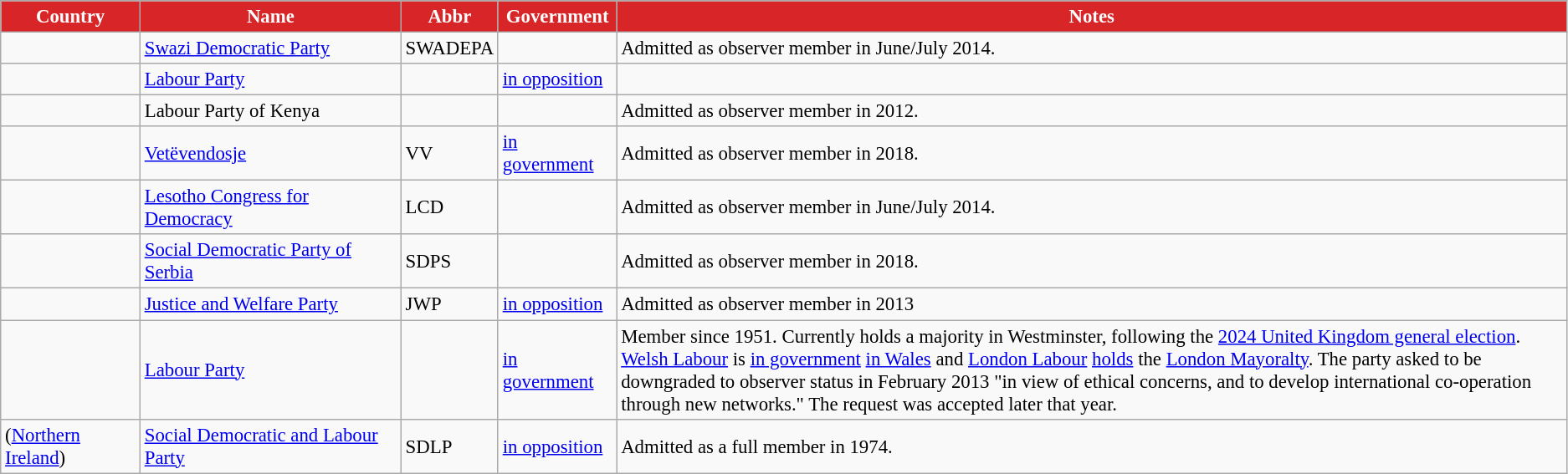<table class="wikitable sortable" style="text-align:left; font-size:95%">
<tr>
<th style="background:#d82628; color:#fff;">Country</th>
<th style="background:#d82628; color:#fff;">Name</th>
<th style="background:#d82628; color:#fff;">Abbr</th>
<th style="background:#d82628; color:#fff;">Government</th>
<th style="background:#d82628; color:#fff; width:750px;">Notes</th>
</tr>
<tr>
<td></td>
<td><a href='#'>Swazi Democratic Party</a></td>
<td>SWADEPA</td>
<td></td>
<td>Admitted as observer member in June/July 2014.</td>
</tr>
<tr>
<td></td>
<td><a href='#'>Labour Party</a></td>
<td></td>
<td> <a href='#'>in opposition</a></td>
<td></td>
</tr>
<tr>
<td></td>
<td>Labour Party of Kenya</td>
<td></td>
<td></td>
<td>Admitted as observer member in 2012.</td>
</tr>
<tr>
<td></td>
<td><a href='#'>Vetëvendosje</a></td>
<td>VV</td>
<td> <a href='#'>in government</a></td>
<td>Admitted as observer member in 2018.</td>
</tr>
<tr>
<td></td>
<td><a href='#'>Lesotho Congress for Democracy</a></td>
<td>LCD</td>
<td></td>
<td>Admitted as observer member in June/July 2014.</td>
</tr>
<tr>
<td></td>
<td><a href='#'>Social Democratic Party of Serbia</a></td>
<td>SDPS</td>
<td></td>
<td>Admitted as observer member in 2018.</td>
</tr>
<tr>
<td></td>
<td><a href='#'>Justice and Welfare Party</a></td>
<td>JWP</td>
<td> <a href='#'>in opposition</a></td>
<td>Admitted as observer member in 2013</td>
</tr>
<tr>
<td></td>
<td><a href='#'>Labour Party</a></td>
<td></td>
<td> <a href='#'>in government</a></td>
<td>Member since 1951. Currently holds a majority in Westminster, following the <a href='#'>2024 United Kingdom general election</a>. <a href='#'>Welsh Labour</a> is <a href='#'>in government</a> <a href='#'>in Wales</a> and <a href='#'>London Labour</a> <a href='#'>holds</a> the <a href='#'>London Mayoralty</a>. The party asked to be downgraded to observer status in February 2013 "in view of ethical concerns, and to develop international co-operation through new networks." The request was accepted later that year.</td>
</tr>
<tr>
<td> (<a href='#'>Northern Ireland</a>)</td>
<td><a href='#'>Social Democratic and Labour Party</a></td>
<td>SDLP</td>
<td> <a href='#'>in opposition</a></td>
<td>Admitted as a full member in 1974.</td>
</tr>
</table>
